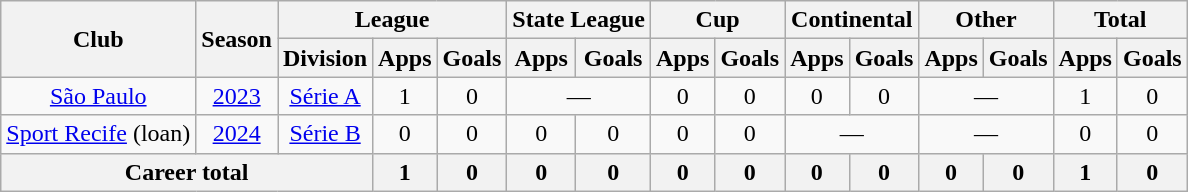<table class="wikitable" style="text-align: center">
<tr>
<th rowspan="2">Club</th>
<th rowspan="2">Season</th>
<th colspan="3">League</th>
<th colspan="2">State League</th>
<th colspan="2">Cup</th>
<th colspan="2">Continental</th>
<th colspan="2">Other</th>
<th colspan="2">Total</th>
</tr>
<tr>
<th>Division</th>
<th>Apps</th>
<th>Goals</th>
<th>Apps</th>
<th>Goals</th>
<th>Apps</th>
<th>Goals</th>
<th>Apps</th>
<th>Goals</th>
<th>Apps</th>
<th>Goals</th>
<th>Apps</th>
<th>Goals</th>
</tr>
<tr>
<td><a href='#'>São Paulo</a></td>
<td><a href='#'>2023</a></td>
<td><a href='#'>Série A</a></td>
<td>1</td>
<td>0</td>
<td colspan="2">—</td>
<td>0</td>
<td>0</td>
<td>0</td>
<td>0</td>
<td colspan="2">—</td>
<td>1</td>
<td>0</td>
</tr>
<tr>
<td><a href='#'>Sport Recife</a> (loan)</td>
<td><a href='#'>2024</a></td>
<td><a href='#'>Série B</a></td>
<td>0</td>
<td>0</td>
<td>0</td>
<td>0</td>
<td>0</td>
<td>0</td>
<td colspan="2">—</td>
<td colspan="2">—</td>
<td>0</td>
<td>0</td>
</tr>
<tr>
<th colspan="3"><strong>Career total</strong></th>
<th>1</th>
<th>0</th>
<th>0</th>
<th>0</th>
<th>0</th>
<th>0</th>
<th>0</th>
<th>0</th>
<th>0</th>
<th>0</th>
<th>1</th>
<th>0</th>
</tr>
</table>
